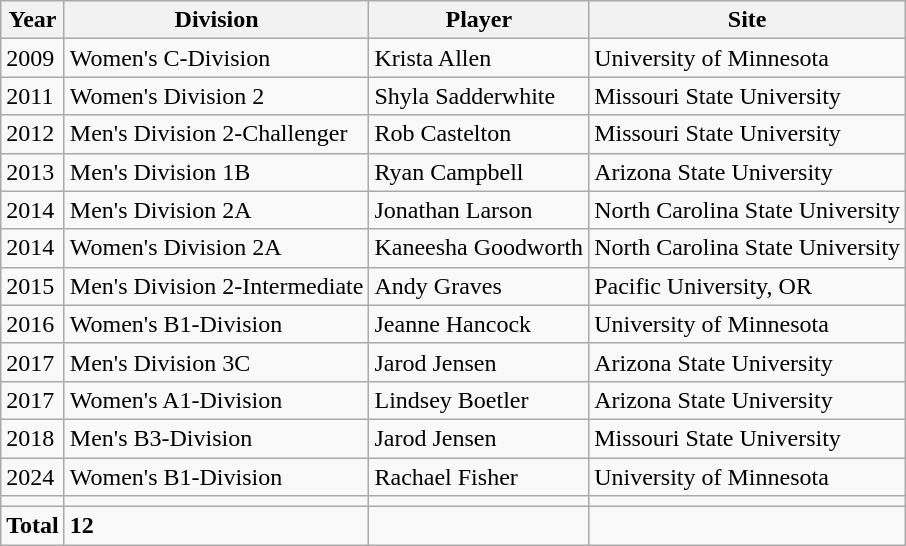<table class="wikitable sortable mw-collapsible">
<tr>
<th>Year</th>
<th>Division</th>
<th>Player</th>
<th>Site</th>
</tr>
<tr>
<td>2009</td>
<td>Women's C-Division</td>
<td>Krista Allen</td>
<td>University of Minnesota</td>
</tr>
<tr>
<td>2011</td>
<td>Women's Division 2</td>
<td>Shyla Sadderwhite</td>
<td>Missouri State University</td>
</tr>
<tr>
<td>2012</td>
<td>Men's Division 2-Challenger</td>
<td>Rob Castelton</td>
<td>Missouri State University</td>
</tr>
<tr>
<td>2013</td>
<td>Men's Division 1B</td>
<td>Ryan Campbell</td>
<td>Arizona State University</td>
</tr>
<tr>
<td>2014</td>
<td>Men's Division 2A</td>
<td>Jonathan Larson</td>
<td>North Carolina State University</td>
</tr>
<tr>
<td>2014</td>
<td>Women's Division 2A</td>
<td>Kaneesha Goodworth</td>
<td>North Carolina State University</td>
</tr>
<tr>
<td>2015</td>
<td>Men's Division 2-Intermediate</td>
<td>Andy Graves</td>
<td>Pacific University, OR</td>
</tr>
<tr>
<td>2016</td>
<td>Women's B1-Division</td>
<td>Jeanne Hancock</td>
<td>University of Minnesota</td>
</tr>
<tr>
<td>2017</td>
<td>Men's Division 3C</td>
<td>Jarod Jensen</td>
<td>Arizona State University</td>
</tr>
<tr>
<td>2017</td>
<td>Women's A1-Division</td>
<td>Lindsey Boetler</td>
<td>Arizona State University</td>
</tr>
<tr>
<td>2018</td>
<td>Men's B3-Division</td>
<td>Jarod Jensen</td>
<td>Missouri State University</td>
</tr>
<tr>
<td>2024</td>
<td>Women's B1-Division</td>
<td>Rachael Fisher</td>
<td>University of Minnesota</td>
</tr>
<tr>
<td></td>
<td></td>
<td></td>
<td></td>
</tr>
<tr>
<td><strong>Total</strong></td>
<td><strong>12</strong></td>
<td></td>
<td></td>
</tr>
</table>
